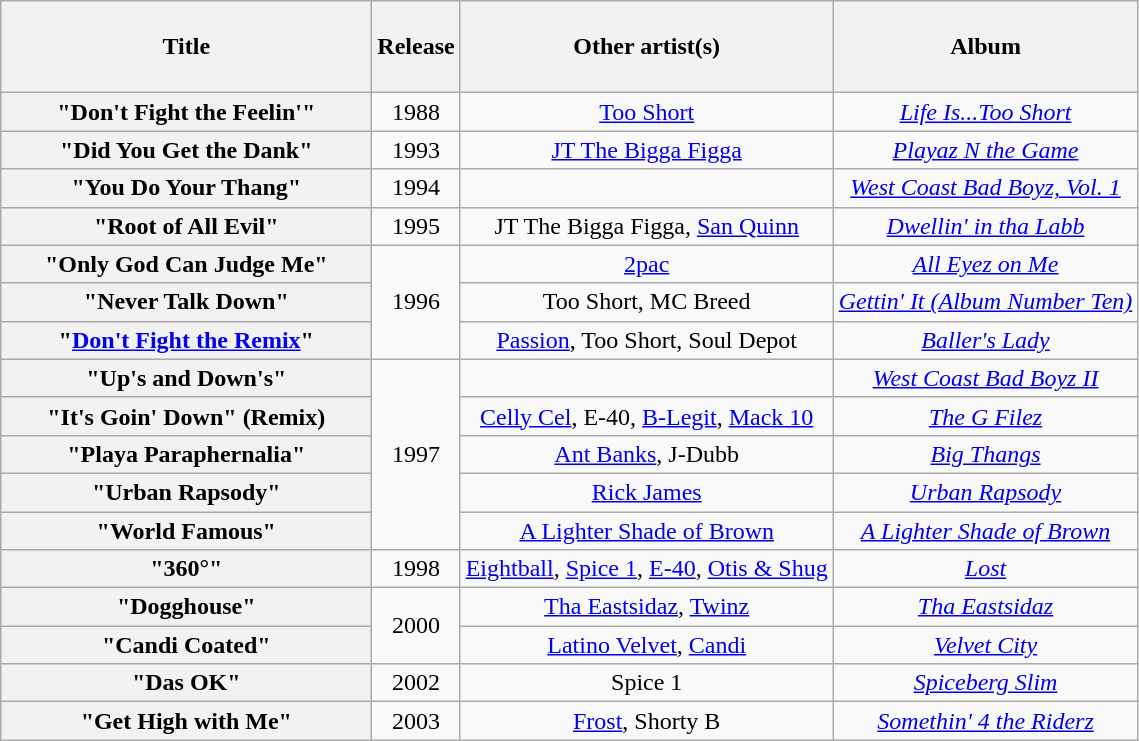<table class="wikitable plainrowheaders" style="text-align:center;">
<tr>
<th scope="col" style="width:15em;"><br>Title<br><br></th>
<th scope="col">Release</th>
<th scope="col">Other artist(s)</th>
<th scope="col">Album</th>
</tr>
<tr>
<th scope="row">"Don't Fight the Feelin'"</th>
<td>1988</td>
<td><a href='#'>Too Short</a></td>
<td><em><a href='#'>Life Is...Too Short</a></em></td>
</tr>
<tr>
<th scope="row">"Did You Get the Dank"</th>
<td>1993</td>
<td><a href='#'>JT The Bigga Figga</a></td>
<td><em><a href='#'>Playaz N the Game</a></em></td>
</tr>
<tr>
<th scope="row">"You Do Your Thang"</th>
<td>1994</td>
<td></td>
<td><em><a href='#'>West Coast Bad Boyz, Vol. 1</a></em></td>
</tr>
<tr>
<th scope="row">"Root of All Evil"</th>
<td>1995</td>
<td>JT The Bigga Figga, <a href='#'>San Quinn</a></td>
<td><em><a href='#'>Dwellin' in tha Labb</a></em></td>
</tr>
<tr>
<th>"Only God Can Judge Me"</th>
<td rowspan="3">1996</td>
<td><a href='#'>2pac</a></td>
<td><a href='#'><em>All Eyez on Me</em></a></td>
</tr>
<tr>
<th>"Never Talk Down"</th>
<td>Too Short, MC Breed</td>
<td><a href='#'><em>Gettin' It (Album Number Ten)</em></a></td>
</tr>
<tr>
<th scope="row">"<a href='#'>Don't Fight the Remix</a>"</th>
<td><a href='#'>Passion</a>, Too Short, Soul Depot</td>
<td><em><a href='#'>Baller's Lady</a></em></td>
</tr>
<tr>
<th scope="row">"Up's and Down's"</th>
<td rowspan="5">1997</td>
<td></td>
<td><em><a href='#'>West Coast Bad Boyz II</a></em></td>
</tr>
<tr>
<th scope="row">"It's Goin' Down" (Remix)</th>
<td><a href='#'>Celly Cel</a>, E-40, <a href='#'>B-Legit</a>, <a href='#'>Mack 10</a></td>
<td><em><a href='#'>The G Filez</a></em></td>
</tr>
<tr>
<th scope="row">"Playa Paraphernalia"</th>
<td><a href='#'>Ant Banks</a>, J-Dubb</td>
<td><em><a href='#'>Big Thangs</a></em></td>
</tr>
<tr>
<th scope="row">"Urban Rapsody"</th>
<td><a href='#'>Rick James</a></td>
<td><em><a href='#'>Urban Rapsody</a></em></td>
</tr>
<tr>
<th scope="row">"World Famous"</th>
<td><a href='#'>A Lighter Shade of Brown</a></td>
<td><em><a href='#'>A Lighter Shade of Brown</a></em></td>
</tr>
<tr>
<th scope="row">"360°"</th>
<td>1998</td>
<td><a href='#'>Eightball</a>, <a href='#'>Spice 1</a>, <a href='#'>E-40</a>, <a href='#'>Otis & Shug</a></td>
<td><em><a href='#'>Lost</a></em></td>
</tr>
<tr>
<th scope="row">"Dogghouse"</th>
<td rowspan="2">2000</td>
<td><a href='#'>Tha Eastsidaz</a>, <a href='#'>Twinz</a></td>
<td><em><a href='#'>Tha Eastsidaz</a></em></td>
</tr>
<tr>
<th scope="row">"Candi Coated"</th>
<td><a href='#'>Latino Velvet</a>, <a href='#'>Candi</a></td>
<td><em><a href='#'>Velvet City</a></em></td>
</tr>
<tr>
<th scope="row">"Das OK"</th>
<td>2002</td>
<td>Spice 1</td>
<td><em><a href='#'>Spiceberg Slim</a></em></td>
</tr>
<tr>
<th scope="row">"Get High with Me"</th>
<td>2003</td>
<td><a href='#'>Frost</a>, Shorty B</td>
<td><em><a href='#'>Somethin' 4 the Riderz</a></em></td>
</tr>
</table>
